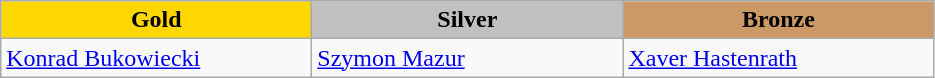<table class="wikitable" style="text-align:left">
<tr align="center">
<td width=200 bgcolor=gold><strong>Gold</strong></td>
<td width=200 bgcolor=silver><strong>Silver</strong></td>
<td width=200 bgcolor=CC9966><strong>Bronze</strong></td>
</tr>
<tr>
<td><a href='#'>Konrad Bukowiecki</a><br></td>
<td><a href='#'>Szymon Mazur</a><br></td>
<td><a href='#'>Xaver Hastenrath</a><br></td>
</tr>
</table>
